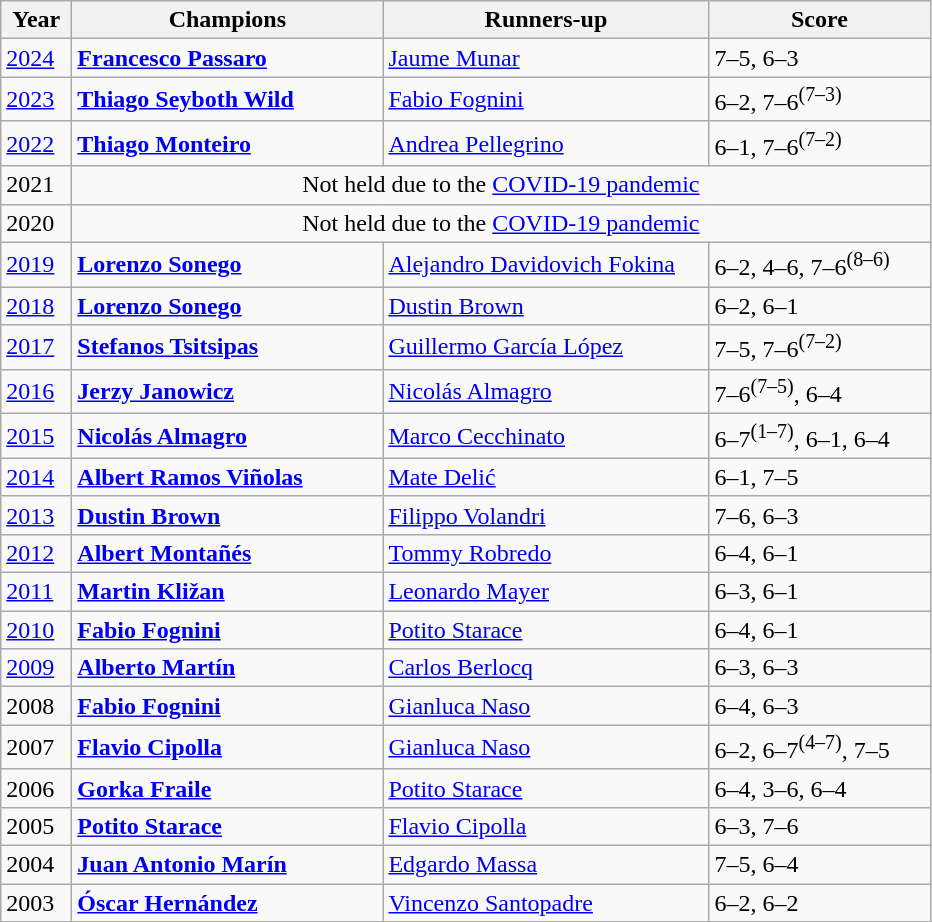<table class="wikitable">
<tr>
<th style="width:40px">Year</th>
<th style="width:200px">Champions</th>
<th style="width:210px">Runners-up</th>
<th style="width:140px" class="unsortable">Score</th>
</tr>
<tr>
<td><a href='#'>2024</a></td>
<td> <strong><a href='#'>Francesco Passaro</a></strong></td>
<td> <a href='#'>Jaume Munar</a></td>
<td>7–5, 6–3</td>
</tr>
<tr>
<td><a href='#'>2023</a></td>
<td> <strong><a href='#'>Thiago Seyboth Wild</a></strong></td>
<td> <a href='#'>Fabio Fognini</a></td>
<td>6–2, 7–6<sup>(7–3)</sup></td>
</tr>
<tr>
<td><a href='#'>2022</a></td>
<td> <strong><a href='#'>Thiago Monteiro</a></strong></td>
<td> <a href='#'>Andrea Pellegrino</a></td>
<td>6–1, 7–6<sup>(7–2)</sup></td>
</tr>
<tr>
<td>2021</td>
<td colspan=3 align="center">Not held due to the <a href='#'>COVID-19 pandemic</a></td>
</tr>
<tr>
<td>2020</td>
<td colspan=3 align="center">Not held due to the <a href='#'>COVID-19 pandemic</a></td>
</tr>
<tr>
<td><a href='#'>2019</a></td>
<td> <strong><a href='#'>Lorenzo Sonego</a></strong></td>
<td> <a href='#'>Alejandro Davidovich Fokina</a></td>
<td>6–2, 4–6, 7–6<sup>(8–6)</sup></td>
</tr>
<tr>
<td><a href='#'>2018</a></td>
<td> <strong><a href='#'>Lorenzo Sonego</a></strong></td>
<td> <a href='#'>Dustin Brown</a></td>
<td>6–2, 6–1</td>
</tr>
<tr>
<td><a href='#'>2017</a></td>
<td> <strong><a href='#'>Stefanos Tsitsipas</a></strong></td>
<td> <a href='#'>Guillermo García López</a></td>
<td>7–5, 7–6<sup>(7–2)</sup></td>
</tr>
<tr>
<td><a href='#'>2016</a></td>
<td> <strong><a href='#'>Jerzy Janowicz</a></strong></td>
<td> <a href='#'>Nicolás Almagro</a></td>
<td>7–6<sup>(7–5)</sup>, 6–4</td>
</tr>
<tr>
<td><a href='#'>2015</a></td>
<td> <strong><a href='#'>Nicolás Almagro</a></strong></td>
<td> <a href='#'>Marco Cecchinato</a></td>
<td>6–7<sup>(1–7)</sup>, 6–1, 6–4</td>
</tr>
<tr>
<td><a href='#'>2014</a></td>
<td> <strong><a href='#'>Albert Ramos Viñolas</a></strong></td>
<td> <a href='#'>Mate Delić</a></td>
<td>6–1, 7–5</td>
</tr>
<tr>
<td><a href='#'>2013</a></td>
<td> <strong><a href='#'>Dustin Brown</a></strong></td>
<td> <a href='#'>Filippo Volandri</a></td>
<td>7–6, 6–3</td>
</tr>
<tr>
<td><a href='#'>2012</a></td>
<td> <strong><a href='#'>Albert Montañés</a></strong></td>
<td> <a href='#'>Tommy Robredo</a></td>
<td>6–4, 6–1</td>
</tr>
<tr>
<td><a href='#'>2011</a></td>
<td> <strong><a href='#'>Martin Kližan</a></strong></td>
<td> <a href='#'>Leonardo Mayer</a></td>
<td>6–3, 6–1</td>
</tr>
<tr>
<td><a href='#'>2010</a></td>
<td> <strong><a href='#'>Fabio Fognini</a></strong></td>
<td> <a href='#'>Potito Starace</a></td>
<td>6–4, 6–1</td>
</tr>
<tr>
<td><a href='#'>2009</a></td>
<td> <strong><a href='#'>Alberto Martín</a></strong></td>
<td> <a href='#'>Carlos Berlocq</a></td>
<td>6–3, 6–3</td>
</tr>
<tr>
<td>2008</td>
<td> <strong><a href='#'>Fabio Fognini</a></strong></td>
<td> <a href='#'>Gianluca Naso</a></td>
<td>6–4, 6–3</td>
</tr>
<tr>
<td>2007</td>
<td> <strong><a href='#'>Flavio Cipolla</a></strong></td>
<td> <a href='#'>Gianluca Naso</a></td>
<td>6–2, 6–7<sup>(4–7)</sup>, 7–5</td>
</tr>
<tr>
<td>2006</td>
<td> <strong><a href='#'>Gorka Fraile</a></strong></td>
<td> <a href='#'>Potito Starace</a></td>
<td>6–4, 3–6, 6–4</td>
</tr>
<tr>
<td>2005</td>
<td> <strong><a href='#'>Potito Starace</a></strong></td>
<td> <a href='#'>Flavio Cipolla</a></td>
<td>6–3, 7–6</td>
</tr>
<tr>
<td>2004</td>
<td> <strong><a href='#'>Juan Antonio Marín</a></strong></td>
<td> <a href='#'>Edgardo Massa</a></td>
<td>7–5, 6–4</td>
</tr>
<tr>
<td>2003</td>
<td> <strong><a href='#'>Óscar Hernández</a></strong></td>
<td> <a href='#'>Vincenzo Santopadre</a></td>
<td>6–2, 6–2</td>
</tr>
</table>
